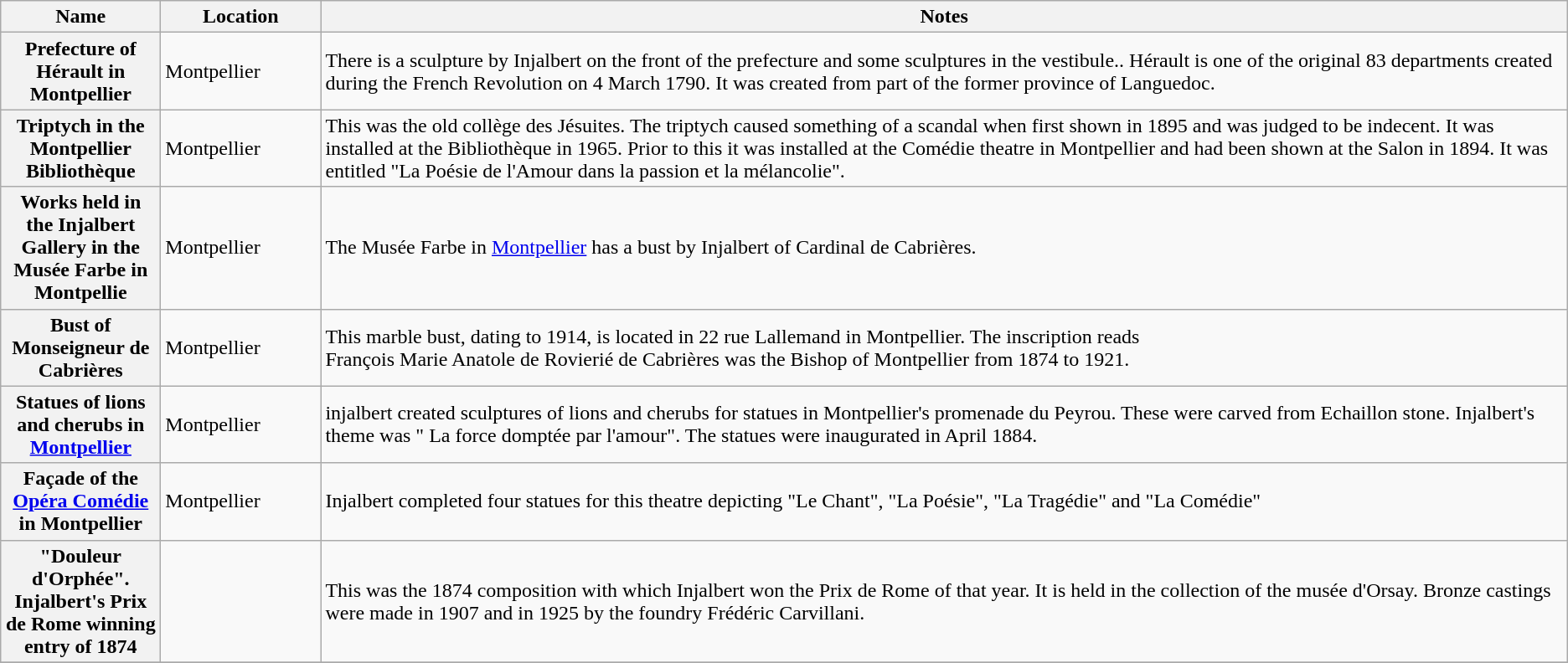<table class="wikitable sortable plainrowheaders">
<tr>
<th scope="col" style="width:120px">Name</th>
<th scope="col" style="width:120px">Location</th>
<th scope="col" class="unsortable">Notes</th>
</tr>
<tr>
<th scope="row">Prefecture of Hérault in Montpellier</th>
<td>Montpellier<br></td>
<td>There is a sculpture by Injalbert on the front of the prefecture and some sculptures in the vestibule..  Hérault is one of the original 83 departments created during the French Revolution on 4 March 1790. It was created from part of the former province of Languedoc.<br>
</td>
</tr>
<tr>
<th scope="row">Triptych in the Montpellier Bibliothèque</th>
<td>Montpellier<br></td>
<td>This was the old collège des Jésuites. The triptych caused something of a scandal when first shown in 1895 and was judged to be indecent.  It was installed at the Bibliothèque in 1965. Prior to this it was installed at the Comédie theatre in Montpellier and had been shown at the Salon in 1894. It was entitled "La Poésie de l'Amour dans la passion et la mélancolie".</td>
</tr>
<tr>
<th scope="row">Works held in the Injalbert Gallery in the Musée Farbe in Montpellie</th>
<td>Montpellier<br></td>
<td>The Musée Farbe in <a href='#'>Montpellier</a> has a bust by Injalbert of Cardinal de Cabrières.<br>
</td>
</tr>
<tr>
<th scope="row">Bust of Monseigneur de Cabrières</th>
<td>Montpellier<br></td>
<td>This marble bust, dating to 1914, is located in 22 rue Lallemand in Montpellier. The inscription reads <br>François Marie Anatole de Rovierié de Cabrières was the Bishop of Montpellier from 1874 to 1921.</td>
</tr>
<tr>
<th scope="row">Statues of lions and cherubs in <a href='#'>Montpellier</a></th>
<td>Montpellier<br></td>
<td>injalbert created sculptures of lions and cherubs for statues in Montpellier's promenade du Peyrou.  These were carved from Echaillon stone. Injalbert's theme was " La force domptée par l'amour".  The statues were inaugurated in April 1884.<br></td>
</tr>
<tr>
<th scope="row">Façade of the <a href='#'>Opéra Comédie</a> in Montpellier</th>
<td>Montpellier<br></td>
<td>Injalbert completed four statues for this theatre depicting "Le Chant", "La Poésie", "La Tragédie" and "La Comédie"</td>
</tr>
<tr>
<th scope="row">"Douleur d'Orphée".  Injalbert's Prix de Rome winning entry of 1874</th>
<td><br></td>
<td>This was the 1874 composition with which Injalbert won the Prix de Rome of that year.  It is held in the collection of the musée d'Orsay. Bronze castings were made in 1907 and in 1925 by the foundry Frédéric Carvillani.<br></td>
</tr>
<tr>
</tr>
</table>
